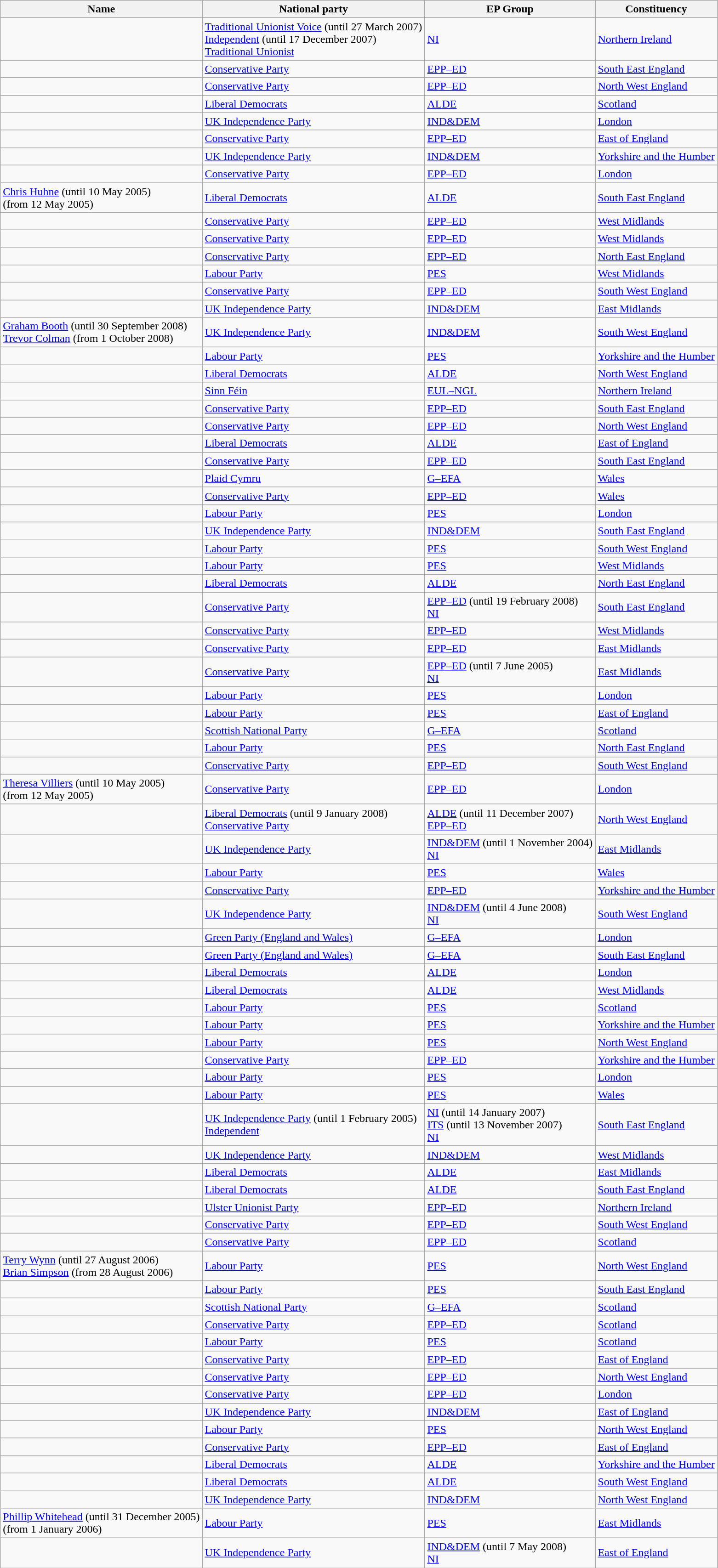<table class="sortable wikitable">
<tr>
<th>Name</th>
<th>National party</th>
<th>EP Group</th>
<th>Constituency</th>
</tr>
<tr>
<td></td>
<td> <a href='#'>Traditional Unionist Voice</a> (until 27 March 2007)<br> <a href='#'>Independent</a> (until 17 December 2007)<br> <a href='#'>Traditional Unionist</a></td>
<td> <a href='#'>NI</a></td>
<td><a href='#'>Northern Ireland</a></td>
</tr>
<tr>
<td></td>
<td> <a href='#'>Conservative Party</a></td>
<td> <a href='#'>EPP–ED</a></td>
<td><a href='#'>South East England</a></td>
</tr>
<tr>
<td></td>
<td> <a href='#'>Conservative Party</a></td>
<td> <a href='#'>EPP–ED</a></td>
<td><a href='#'>North West England</a></td>
</tr>
<tr>
<td></td>
<td> <a href='#'>Liberal Democrats</a></td>
<td> <a href='#'>ALDE</a></td>
<td><a href='#'>Scotland</a></td>
</tr>
<tr>
<td></td>
<td> <a href='#'>UK Independence Party</a></td>
<td> <a href='#'>IND&DEM</a></td>
<td><a href='#'>London</a></td>
</tr>
<tr>
<td></td>
<td> <a href='#'>Conservative Party</a></td>
<td> <a href='#'>EPP–ED</a></td>
<td><a href='#'>East of England</a></td>
</tr>
<tr>
<td></td>
<td> <a href='#'>UK Independence Party</a></td>
<td> <a href='#'>IND&DEM</a></td>
<td><a href='#'>Yorkshire and the Humber</a></td>
</tr>
<tr>
<td></td>
<td> <a href='#'>Conservative Party</a></td>
<td> <a href='#'>EPP–ED</a></td>
<td><a href='#'>London</a></td>
</tr>
<tr>
<td><a href='#'>Chris Huhne</a> (until 10 May 2005)<br> (from 12 May 2005)</td>
<td> <a href='#'>Liberal Democrats</a></td>
<td> <a href='#'>ALDE</a></td>
<td><a href='#'>South East England</a></td>
</tr>
<tr>
<td></td>
<td> <a href='#'>Conservative Party</a></td>
<td> <a href='#'>EPP–ED</a></td>
<td><a href='#'>West Midlands</a></td>
</tr>
<tr>
<td></td>
<td> <a href='#'>Conservative Party</a></td>
<td> <a href='#'>EPP–ED</a></td>
<td><a href='#'>West Midlands</a></td>
</tr>
<tr>
<td></td>
<td> <a href='#'>Conservative Party</a></td>
<td> <a href='#'>EPP–ED</a></td>
<td><a href='#'>North East England</a></td>
</tr>
<tr>
<td></td>
<td> <a href='#'>Labour Party</a></td>
<td> <a href='#'>PES</a></td>
<td><a href='#'>West Midlands</a></td>
</tr>
<tr>
<td></td>
<td> <a href='#'>Conservative Party</a></td>
<td> <a href='#'>EPP–ED</a></td>
<td><a href='#'>South West England</a></td>
</tr>
<tr>
<td></td>
<td> <a href='#'>UK Independence Party</a></td>
<td> <a href='#'>IND&DEM</a></td>
<td><a href='#'>East Midlands</a></td>
</tr>
<tr>
<td><a href='#'>Graham Booth</a> (until 30 September 2008)<br><a href='#'>Trevor Colman</a> (from 1 October 2008)</td>
<td> <a href='#'>UK Independence Party</a></td>
<td> <a href='#'>IND&DEM</a></td>
<td><a href='#'>South West England</a></td>
</tr>
<tr>
<td></td>
<td> <a href='#'>Labour Party</a></td>
<td> <a href='#'>PES</a></td>
<td><a href='#'>Yorkshire and the Humber</a></td>
</tr>
<tr>
<td></td>
<td> <a href='#'>Liberal Democrats</a></td>
<td> <a href='#'>ALDE</a></td>
<td><a href='#'>North West England</a></td>
</tr>
<tr>
<td></td>
<td> <a href='#'>Sinn Féin</a></td>
<td> <a href='#'>EUL–NGL</a></td>
<td><a href='#'>Northern Ireland</a></td>
</tr>
<tr>
<td></td>
<td> <a href='#'>Conservative Party</a></td>
<td> <a href='#'>EPP–ED</a></td>
<td><a href='#'>South East England</a></td>
</tr>
<tr>
<td></td>
<td> <a href='#'>Conservative Party</a></td>
<td> <a href='#'>EPP–ED</a></td>
<td><a href='#'>North West England</a></td>
</tr>
<tr>
<td></td>
<td> <a href='#'>Liberal Democrats</a></td>
<td> <a href='#'>ALDE</a></td>
<td><a href='#'>East of England</a></td>
</tr>
<tr>
<td></td>
<td> <a href='#'>Conservative Party</a></td>
<td> <a href='#'>EPP–ED</a></td>
<td><a href='#'>South East England</a></td>
</tr>
<tr>
<td></td>
<td> <a href='#'>Plaid Cymru</a></td>
<td> <a href='#'>G–EFA</a></td>
<td><a href='#'>Wales</a></td>
</tr>
<tr>
<td></td>
<td> <a href='#'>Conservative Party</a></td>
<td> <a href='#'>EPP–ED</a></td>
<td><a href='#'>Wales</a></td>
</tr>
<tr>
<td></td>
<td> <a href='#'>Labour Party</a></td>
<td> <a href='#'>PES</a></td>
<td><a href='#'>London</a></td>
</tr>
<tr>
<td></td>
<td> <a href='#'>UK Independence Party</a></td>
<td> <a href='#'>IND&DEM</a></td>
<td><a href='#'>South East England</a></td>
</tr>
<tr>
<td></td>
<td> <a href='#'>Labour Party</a></td>
<td> <a href='#'>PES</a></td>
<td><a href='#'>South West England</a></td>
</tr>
<tr>
<td></td>
<td> <a href='#'>Labour Party</a></td>
<td> <a href='#'>PES</a></td>
<td><a href='#'>West Midlands</a></td>
</tr>
<tr>
<td></td>
<td> <a href='#'>Liberal Democrats</a></td>
<td> <a href='#'>ALDE</a></td>
<td><a href='#'>North East England</a></td>
</tr>
<tr>
<td></td>
<td> <a href='#'>Conservative Party</a></td>
<td> <a href='#'>EPP–ED</a> (until 19 February 2008)<br> <a href='#'>NI</a></td>
<td><a href='#'>South East England</a></td>
</tr>
<tr>
<td></td>
<td> <a href='#'>Conservative Party</a></td>
<td> <a href='#'>EPP–ED</a></td>
<td><a href='#'>West Midlands</a></td>
</tr>
<tr>
<td></td>
<td> <a href='#'>Conservative Party</a></td>
<td> <a href='#'>EPP–ED</a></td>
<td><a href='#'>East Midlands</a></td>
</tr>
<tr>
<td></td>
<td> <a href='#'>Conservative Party</a></td>
<td> <a href='#'>EPP–ED</a> (until 7 June 2005)<br> <a href='#'>NI</a></td>
<td><a href='#'>East Midlands</a></td>
</tr>
<tr>
<td></td>
<td> <a href='#'>Labour Party</a></td>
<td> <a href='#'>PES</a></td>
<td><a href='#'>London</a></td>
</tr>
<tr>
<td></td>
<td> <a href='#'>Labour Party</a></td>
<td> <a href='#'>PES</a></td>
<td><a href='#'>East of England</a></td>
</tr>
<tr>
<td></td>
<td> <a href='#'>Scottish National Party</a></td>
<td> <a href='#'>G–EFA</a></td>
<td><a href='#'>Scotland</a></td>
</tr>
<tr>
<td></td>
<td> <a href='#'>Labour Party</a></td>
<td> <a href='#'>PES</a></td>
<td><a href='#'>North East England</a></td>
</tr>
<tr>
<td></td>
<td> <a href='#'>Conservative Party</a></td>
<td> <a href='#'>EPP–ED</a></td>
<td><a href='#'>South West England</a></td>
</tr>
<tr>
<td><a href='#'>Theresa Villiers</a> (until 10 May 2005)<br> (from 12 May 2005)</td>
<td> <a href='#'>Conservative Party</a></td>
<td> <a href='#'>EPP–ED</a></td>
<td><a href='#'>London</a></td>
</tr>
<tr>
<td></td>
<td> <a href='#'>Liberal Democrats</a> (until 9 January 2008)<br> <a href='#'>Conservative Party</a></td>
<td> <a href='#'>ALDE</a> (until 11 December 2007)<br> <a href='#'>EPP–ED</a></td>
<td><a href='#'>North West England</a></td>
</tr>
<tr>
<td></td>
<td> <a href='#'>UK Independence Party</a></td>
<td> <a href='#'>IND&DEM</a> (until 1 November 2004)<br> <a href='#'>NI</a></td>
<td><a href='#'>East Midlands</a></td>
</tr>
<tr>
<td></td>
<td> <a href='#'>Labour Party</a></td>
<td> <a href='#'>PES</a></td>
<td><a href='#'>Wales</a></td>
</tr>
<tr>
<td></td>
<td> <a href='#'>Conservative Party</a></td>
<td> <a href='#'>EPP–ED</a></td>
<td><a href='#'>Yorkshire and the Humber</a></td>
</tr>
<tr>
<td></td>
<td> <a href='#'>UK Independence Party</a></td>
<td> <a href='#'>IND&DEM</a> (until 4 June 2008)<br> <a href='#'>NI</a></td>
<td><a href='#'>South West England</a></td>
</tr>
<tr>
<td></td>
<td> <a href='#'>Green Party (England and Wales)</a></td>
<td> <a href='#'>G–EFA</a></td>
<td><a href='#'>London</a></td>
</tr>
<tr>
<td></td>
<td> <a href='#'>Green Party (England and Wales)</a></td>
<td> <a href='#'>G–EFA</a></td>
<td><a href='#'>South East England</a></td>
</tr>
<tr>
<td></td>
<td> <a href='#'>Liberal Democrats</a></td>
<td> <a href='#'>ALDE</a></td>
<td><a href='#'>London</a></td>
</tr>
<tr>
<td></td>
<td> <a href='#'>Liberal Democrats</a></td>
<td> <a href='#'>ALDE</a></td>
<td><a href='#'>West Midlands</a></td>
</tr>
<tr>
<td></td>
<td> <a href='#'>Labour Party</a></td>
<td> <a href='#'>PES</a></td>
<td><a href='#'>Scotland</a></td>
</tr>
<tr>
<td></td>
<td> <a href='#'>Labour Party</a></td>
<td> <a href='#'>PES</a></td>
<td><a href='#'>Yorkshire and the Humber</a></td>
</tr>
<tr>
<td></td>
<td> <a href='#'>Labour Party</a></td>
<td> <a href='#'>PES</a></td>
<td><a href='#'>North West England</a></td>
</tr>
<tr>
<td></td>
<td> <a href='#'>Conservative Party</a></td>
<td> <a href='#'>EPP–ED</a></td>
<td><a href='#'>Yorkshire and the Humber</a></td>
</tr>
<tr>
<td></td>
<td> <a href='#'>Labour Party</a></td>
<td> <a href='#'>PES</a></td>
<td><a href='#'>London</a></td>
</tr>
<tr>
<td></td>
<td> <a href='#'>Labour Party</a></td>
<td> <a href='#'>PES</a></td>
<td><a href='#'>Wales</a></td>
</tr>
<tr>
<td></td>
<td> <a href='#'>UK Independence Party</a> (until 1 February 2005)<br> <a href='#'>Independent</a></td>
<td> <a href='#'>NI</a> (until 14 January 2007)<br> <a href='#'>ITS</a> (until 13 November 2007)<br> <a href='#'>NI</a></td>
<td><a href='#'>South East England</a></td>
</tr>
<tr>
<td></td>
<td> <a href='#'>UK Independence Party</a></td>
<td> <a href='#'>IND&DEM</a></td>
<td><a href='#'>West Midlands</a></td>
</tr>
<tr>
<td></td>
<td> <a href='#'>Liberal Democrats</a></td>
<td> <a href='#'>ALDE</a></td>
<td><a href='#'>East Midlands</a></td>
</tr>
<tr>
<td></td>
<td> <a href='#'>Liberal Democrats</a></td>
<td> <a href='#'>ALDE</a></td>
<td><a href='#'>South East England</a></td>
</tr>
<tr>
<td></td>
<td> <a href='#'>Ulster Unionist Party</a></td>
<td> <a href='#'>EPP–ED</a></td>
<td><a href='#'>Northern Ireland</a></td>
</tr>
<tr>
<td></td>
<td> <a href='#'>Conservative Party</a></td>
<td> <a href='#'>EPP–ED</a></td>
<td><a href='#'>South West England</a></td>
</tr>
<tr>
<td></td>
<td> <a href='#'>Conservative Party</a></td>
<td> <a href='#'>EPP–ED</a></td>
<td><a href='#'>Scotland</a></td>
</tr>
<tr>
<td><a href='#'>Terry Wynn</a> (until 27 August 2006)<br><a href='#'>Brian Simpson</a> (from 28 August 2006)</td>
<td> <a href='#'>Labour Party</a></td>
<td> <a href='#'>PES</a></td>
<td><a href='#'>North West England</a></td>
</tr>
<tr>
<td></td>
<td> <a href='#'>Labour Party</a></td>
<td> <a href='#'>PES</a></td>
<td><a href='#'>South East England</a></td>
</tr>
<tr>
<td></td>
<td> <a href='#'>Scottish National Party</a></td>
<td> <a href='#'>G–EFA</a></td>
<td><a href='#'>Scotland</a></td>
</tr>
<tr>
<td></td>
<td> <a href='#'>Conservative Party</a></td>
<td> <a href='#'>EPP–ED</a></td>
<td><a href='#'>Scotland</a></td>
</tr>
<tr>
<td></td>
<td> <a href='#'>Labour Party</a></td>
<td> <a href='#'>PES</a></td>
<td><a href='#'>Scotland</a></td>
</tr>
<tr>
<td></td>
<td> <a href='#'>Conservative Party</a></td>
<td> <a href='#'>EPP–ED</a></td>
<td><a href='#'>East of England</a></td>
</tr>
<tr>
<td></td>
<td> <a href='#'>Conservative Party</a></td>
<td> <a href='#'>EPP–ED</a></td>
<td><a href='#'>North West England</a></td>
</tr>
<tr>
<td></td>
<td> <a href='#'>Conservative Party</a></td>
<td> <a href='#'>EPP–ED</a></td>
<td><a href='#'>London</a></td>
</tr>
<tr>
<td></td>
<td> <a href='#'>UK Independence Party</a></td>
<td> <a href='#'>IND&DEM</a></td>
<td><a href='#'>East of England</a></td>
</tr>
<tr>
<td></td>
<td> <a href='#'>Labour Party</a></td>
<td> <a href='#'>PES</a></td>
<td><a href='#'>North West England</a></td>
</tr>
<tr>
<td></td>
<td> <a href='#'>Conservative Party</a></td>
<td> <a href='#'>EPP–ED</a></td>
<td><a href='#'>East of England</a></td>
</tr>
<tr>
<td></td>
<td> <a href='#'>Liberal Democrats</a></td>
<td> <a href='#'>ALDE</a></td>
<td><a href='#'>Yorkshire and the Humber</a></td>
</tr>
<tr>
<td></td>
<td> <a href='#'>Liberal Democrats</a></td>
<td> <a href='#'>ALDE</a></td>
<td><a href='#'>South West England</a></td>
</tr>
<tr>
<td></td>
<td> <a href='#'>UK Independence Party</a></td>
<td> <a href='#'>IND&DEM</a></td>
<td><a href='#'>North West England</a></td>
</tr>
<tr>
<td><a href='#'>Phillip Whitehead</a> (until 31 December 2005)<br> (from 1 January 2006)</td>
<td> <a href='#'>Labour Party</a></td>
<td> <a href='#'>PES</a></td>
<td><a href='#'>East Midlands</a></td>
</tr>
<tr>
<td></td>
<td> <a href='#'>UK Independence Party</a></td>
<td> <a href='#'>IND&DEM</a> (until 7 May 2008)<br> <a href='#'>NI</a></td>
<td><a href='#'>East of England</a></td>
</tr>
</table>
